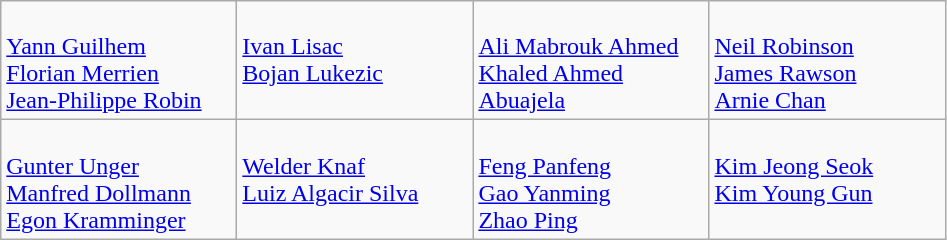<table class="wikitable">
<tr>
<td style="vertical-align:top; width:150px"><br><a href='#'>Yann Guilhem</a><br><a href='#'>Florian Merrien</a><br><a href='#'>Jean-Philippe Robin</a></td>
<td style="vertical-align:top; width:150px"><br><a href='#'>Ivan Lisac</a><br><a href='#'>Bojan Lukezic</a></td>
<td style="vertical-align:top; width:150px"><br><a href='#'>Ali Mabrouk Ahmed</a><br><a href='#'>Khaled Ahmed Abuajela</a></td>
<td style="vertical-align:top; width:150px"><br><a href='#'>Neil Robinson</a><br><a href='#'>James Rawson</a><br><a href='#'>Arnie Chan</a></td>
</tr>
<tr>
<td style="vertical-align:top; width:150px"><br><a href='#'>Gunter Unger</a><br><a href='#'>Manfred Dollmann</a><br><a href='#'>Egon Kramminger</a></td>
<td style="vertical-align:top; width:150px"><br><a href='#'>Welder Knaf</a><br><a href='#'>Luiz Algacir Silva</a></td>
<td style="vertical-align:top; width:150px"><br><a href='#'>Feng Panfeng</a><br><a href='#'>Gao Yanming</a><br><a href='#'>Zhao Ping</a></td>
<td style="vertical-align:top; width:150px"><br><a href='#'>Kim Jeong Seok</a><br><a href='#'>Kim Young Gun</a></td>
</tr>
</table>
